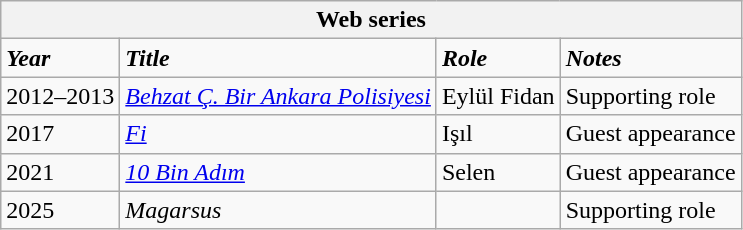<table class="wikitable">
<tr>
<th colspan="4">Web series</th>
</tr>
<tr>
<td><strong><em>Year</em></strong></td>
<td><strong><em>Title</em></strong></td>
<td><strong><em>Role</em></strong></td>
<td><strong><em>Notes</em></strong></td>
</tr>
<tr>
<td>2012–2013</td>
<td><em><a href='#'>Behzat Ç. Bir Ankara Polisiyesi</a></em></td>
<td>Eylül Fidan</td>
<td>Supporting role</td>
</tr>
<tr>
<td>2017</td>
<td><a href='#'><em>Fi</em></a></td>
<td>Işıl</td>
<td>Guest appearance</td>
</tr>
<tr>
<td>2021</td>
<td><em><a href='#'>10 Bin Adım</a></em></td>
<td>Selen</td>
<td>Guest appearance</td>
</tr>
<tr>
<td>2025</td>
<td><em>Magarsus</em></td>
<td></td>
<td>Supporting role</td>
</tr>
</table>
